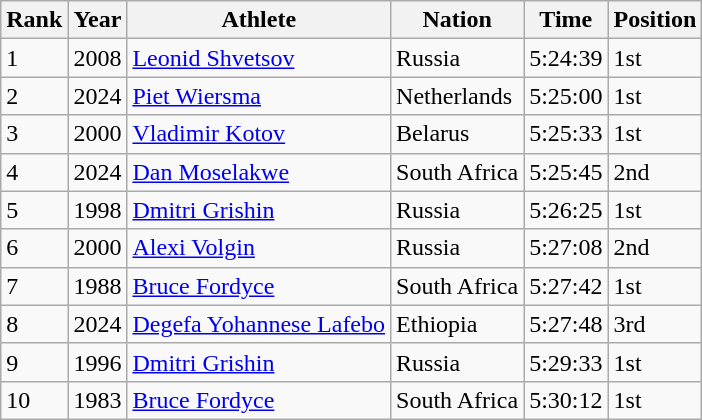<table class="wikitable sortable">
<tr>
<th>Rank</th>
<th>Year</th>
<th>Athlete</th>
<th>Nation</th>
<th>Time</th>
<th>Position</th>
</tr>
<tr>
<td>1</td>
<td>2008</td>
<td><a href='#'>Leonid Shvetsov</a></td>
<td> Russia</td>
<td>5:24:39</td>
<td>1st</td>
</tr>
<tr>
<td>2</td>
<td>2024</td>
<td><a href='#'>Piet Wiersma</a></td>
<td> Netherlands</td>
<td>5:25:00</td>
<td>1st</td>
</tr>
<tr>
<td>3</td>
<td>2000</td>
<td><a href='#'>Vladimir Kotov</a></td>
<td> Belarus</td>
<td>5:25:33</td>
<td>1st</td>
</tr>
<tr>
<td>4</td>
<td>2024</td>
<td><a href='#'>Dan Moselakwe</a></td>
<td> South Africa</td>
<td>5:25:45</td>
<td>2nd</td>
</tr>
<tr>
<td>5</td>
<td>1998</td>
<td><a href='#'>Dmitri Grishin</a></td>
<td> Russia</td>
<td>5:26:25</td>
<td>1st</td>
</tr>
<tr>
<td>6</td>
<td>2000</td>
<td><a href='#'>Alexi Volgin</a></td>
<td> Russia</td>
<td>5:27:08</td>
<td>2nd</td>
</tr>
<tr>
<td>7</td>
<td>1988</td>
<td><a href='#'>Bruce Fordyce</a></td>
<td> South Africa</td>
<td>5:27:42</td>
<td>1st</td>
</tr>
<tr>
<td>8</td>
<td>2024</td>
<td><a href='#'>Degefa Yohannese Lafebo</a></td>
<td> Ethiopia</td>
<td>5:27:48</td>
<td>3rd</td>
</tr>
<tr>
<td>9</td>
<td>1996</td>
<td><a href='#'>Dmitri Grishin</a></td>
<td> Russia</td>
<td>5:29:33</td>
<td>1st</td>
</tr>
<tr>
<td>10</td>
<td>1983</td>
<td><a href='#'>Bruce Fordyce</a></td>
<td> South Africa</td>
<td>5:30:12</td>
<td>1st</td>
</tr>
</table>
